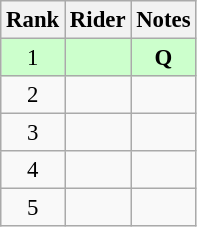<table class="wikitable" style="font-size:95%" style="width:25em;">
<tr>
<th>Rank</th>
<th>Rider</th>
<th>Notes</th>
</tr>
<tr bgcolor=ccffcc>
<td align=center>1</td>
<td></td>
<td align=center><strong>Q</strong></td>
</tr>
<tr>
<td align=center>2</td>
<td></td>
<td></td>
</tr>
<tr>
<td align=center>3</td>
<td></td>
<td></td>
</tr>
<tr>
<td align=center>4</td>
<td></td>
<td></td>
</tr>
<tr>
<td align=center>5</td>
<td></td>
<td></td>
</tr>
</table>
